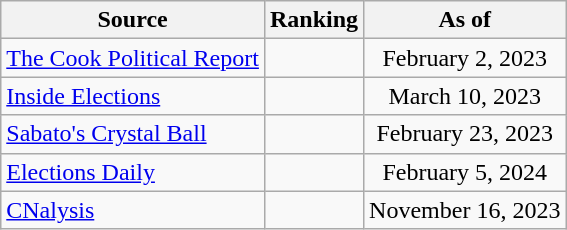<table class="wikitable" style="text-align:center">
<tr>
<th>Source</th>
<th>Ranking</th>
<th>As of</th>
</tr>
<tr>
<td style="text-align:left"><a href='#'>The Cook Political Report</a></td>
<td></td>
<td>February 2, 2023</td>
</tr>
<tr>
<td style="text-align:left"><a href='#'>Inside Elections</a></td>
<td></td>
<td>March 10, 2023</td>
</tr>
<tr>
<td style="text-align:left"><a href='#'>Sabato's Crystal Ball</a></td>
<td></td>
<td>February 23, 2023</td>
</tr>
<tr>
<td style="text-align:left"><a href='#'>Elections Daily</a></td>
<td></td>
<td>February 5, 2024</td>
</tr>
<tr>
<td style="text-align:left"><a href='#'>CNalysis</a></td>
<td></td>
<td>November 16, 2023</td>
</tr>
</table>
